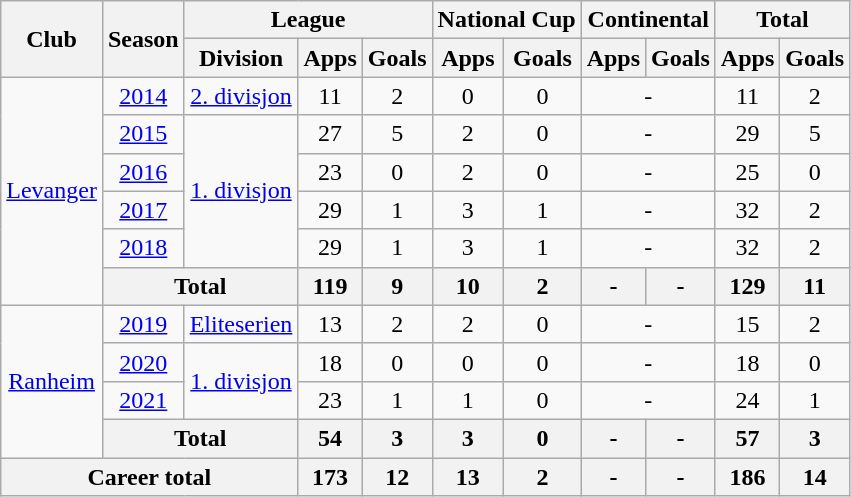<table class="wikitable" style="text-align: center;">
<tr>
<th rowspan="2">Club</th>
<th rowspan="2">Season</th>
<th colspan="3">League</th>
<th colspan="2">National Cup</th>
<th colspan="2">Continental</th>
<th colspan="2">Total</th>
</tr>
<tr>
<th>Division</th>
<th>Apps</th>
<th>Goals</th>
<th>Apps</th>
<th>Goals</th>
<th>Apps</th>
<th>Goals</th>
<th>Apps</th>
<th>Goals</th>
</tr>
<tr>
<td rowspan="6"><a href='#'>Levanger</a></td>
<td><a href='#'>2014</a></td>
<td rowspan="1"><a href='#'>2. divisjon</a></td>
<td>11</td>
<td>2</td>
<td>0</td>
<td>0</td>
<td colspan="2">-</td>
<td>11</td>
<td>2</td>
</tr>
<tr>
<td><a href='#'>2015</a></td>
<td rowspan="4"><a href='#'>1. divisjon</a></td>
<td>27</td>
<td>5</td>
<td>2</td>
<td>0</td>
<td colspan="2">-</td>
<td>29</td>
<td>5</td>
</tr>
<tr>
<td><a href='#'>2016</a></td>
<td>23</td>
<td>0</td>
<td>2</td>
<td>0</td>
<td colspan="2">-</td>
<td>25</td>
<td>0</td>
</tr>
<tr>
<td><a href='#'>2017</a></td>
<td>29</td>
<td>1</td>
<td>3</td>
<td>1</td>
<td colspan="2">-</td>
<td>32</td>
<td>2</td>
</tr>
<tr>
<td><a href='#'>2018</a></td>
<td>29</td>
<td>1</td>
<td>3</td>
<td>1</td>
<td colspan="2">-</td>
<td>32</td>
<td>2</td>
</tr>
<tr>
<th colspan="2">Total</th>
<th>119</th>
<th>9</th>
<th>10</th>
<th>2</th>
<th>-</th>
<th>-</th>
<th>129</th>
<th>11</th>
</tr>
<tr>
<td rowspan="4"><a href='#'>Ranheim</a></td>
<td><a href='#'>2019</a></td>
<td rowspan="1"><a href='#'>Eliteserien</a></td>
<td>13</td>
<td>2</td>
<td>2</td>
<td>0</td>
<td colspan="2">-</td>
<td>15</td>
<td>2</td>
</tr>
<tr>
<td><a href='#'>2020</a></td>
<td rowspan="2"><a href='#'>1. divisjon</a></td>
<td>18</td>
<td>0</td>
<td>0</td>
<td>0</td>
<td colspan="2">-</td>
<td>18</td>
<td>0</td>
</tr>
<tr>
<td><a href='#'>2021</a></td>
<td>23</td>
<td>1</td>
<td>1</td>
<td>0</td>
<td colspan="2">-</td>
<td>24</td>
<td>1</td>
</tr>
<tr>
<th colspan="2">Total</th>
<th>54</th>
<th>3</th>
<th>3</th>
<th>0</th>
<th>-</th>
<th>-</th>
<th>57</th>
<th>3</th>
</tr>
<tr>
<th colspan="3">Career total</th>
<th>173</th>
<th>12</th>
<th>13</th>
<th>2</th>
<th>-</th>
<th>-</th>
<th>186</th>
<th>14</th>
</tr>
</table>
